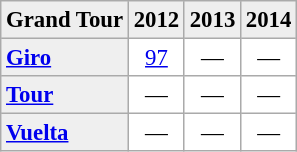<table cellpadding="3" cellspacing="0" border="1" style="font-size: 95%; border: #aaa solid 1px; border-collapse: collapse;">
<tr style="background:#eee;">
<th>Grand Tour</th>
<th>2012</th>
<th>2013</th>
<th>2014</th>
</tr>
<tr>
<td style="text-align:left; background:#efefef;"> <strong><a href='#'>Giro</a></strong></td>
<td style="text-align:center;"><a href='#'>97</a></td>
<td style="text-align:center;">—</td>
<td style="text-align:center;">—</td>
</tr>
<tr>
<td style="text-align:left; background:#efefef;"> <strong><a href='#'>Tour</a></strong></td>
<td style="text-align:center;">—</td>
<td style="text-align:center;">—</td>
<td style="text-align:center;">—</td>
</tr>
<tr>
<td style="text-align:left; background:#efefef;"> <strong><a href='#'>Vuelta</a></strong></td>
<td style="text-align:center;">—</td>
<td style="text-align:center;">—</td>
<td style="text-align:center;">—</td>
</tr>
</table>
